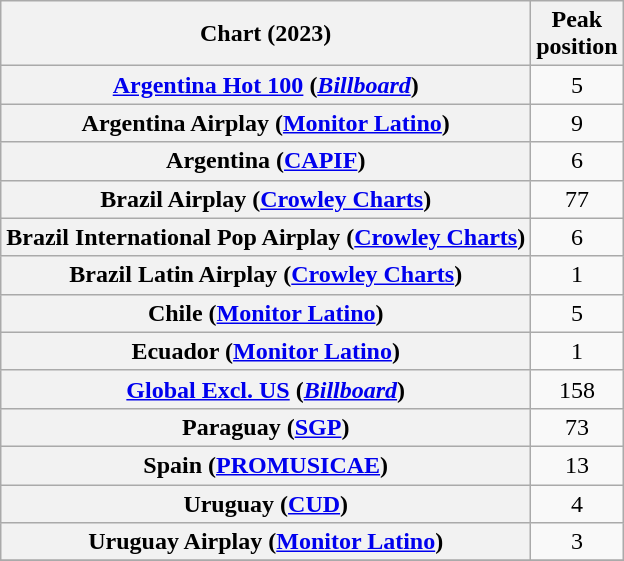<table class="wikitable sortable plainrowheaders" style="text-align:center">
<tr>
<th scope="col">Chart (2023)</th>
<th scope="col">Peak<br> position</th>
</tr>
<tr>
<th scope="row"><a href='#'>Argentina Hot 100</a> (<a href='#'><em>Billboard</em></a>)</th>
<td>5</td>
</tr>
<tr>
<th scope="row">Argentina Airplay (<a href='#'>Monitor Latino</a>)</th>
<td>9</td>
</tr>
<tr>
<th scope="row">Argentina (<a href='#'>CAPIF</a>)</th>
<td>6</td>
</tr>
<tr>
<th scope="row">Brazil Airplay (<a href='#'>Crowley Charts</a>)</th>
<td>77</td>
</tr>
<tr>
<th scope="row">Brazil International Pop Airplay (<a href='#'>Crowley Charts</a>)</th>
<td>6</td>
</tr>
<tr>
<th scope="row">Brazil Latin Airplay (<a href='#'>Crowley Charts</a>)</th>
<td>1</td>
</tr>
<tr>
<th scope="row">Chile (<a href='#'>Monitor Latino</a>)</th>
<td>5</td>
</tr>
<tr>
<th scope="row">Ecuador (<a href='#'>Monitor Latino</a>)</th>
<td>1</td>
</tr>
<tr>
<th scope="row"><a href='#'>Global Excl. US</a> (<em><a href='#'>Billboard</a></em>)</th>
<td>158</td>
</tr>
<tr>
<th scope="row">Paraguay (<a href='#'>SGP</a>)</th>
<td>73</td>
</tr>
<tr>
<th scope="row">Spain (<a href='#'>PROMUSICAE</a>)</th>
<td>13</td>
</tr>
<tr>
<th scope="row">Uruguay (<a href='#'>CUD</a>)</th>
<td>4</td>
</tr>
<tr>
<th scope="row">Uruguay Airplay (<a href='#'>Monitor Latino</a>)</th>
<td>3</td>
</tr>
<tr>
</tr>
</table>
